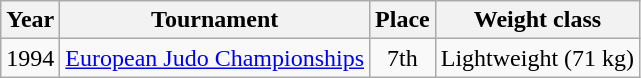<table class=wikitable>
<tr>
<th>Year</th>
<th>Tournament</th>
<th>Place</th>
<th>Weight class</th>
</tr>
<tr>
<td>1994</td>
<td><a href='#'>European Judo Championships</a></td>
<td align="center">7th</td>
<td>Lightweight (71 kg)</td>
</tr>
</table>
